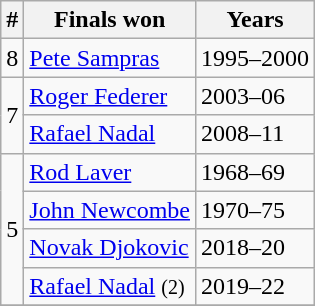<table class="wikitable" style="display:inline-table">
<tr>
<th width=2>#</th>
<th>Finals won</th>
<th>Years</th>
</tr>
<tr>
<td>8</td>
<td> <a href='#'>Pete Sampras</a></td>
<td>1995–2000</td>
</tr>
<tr>
<td rowspan="2">7</td>
<td> <a href='#'>Roger Federer</a></td>
<td>2003–06</td>
</tr>
<tr>
<td> <a href='#'>Rafael Nadal</a></td>
<td>2008–11</td>
</tr>
<tr>
<td rowspan="4">5</td>
<td> <a href='#'>Rod Laver</a></td>
<td>1968–69</td>
</tr>
<tr>
<td> <a href='#'>John Newcombe</a></td>
<td>1970–75</td>
</tr>
<tr>
<td> <a href='#'>Novak Djokovic</a></td>
<td>2018–20</td>
</tr>
<tr>
<td> <a href='#'>Rafael Nadal</a> <small>(2)</small></td>
<td>2019–22</td>
</tr>
<tr>
</tr>
</table>
